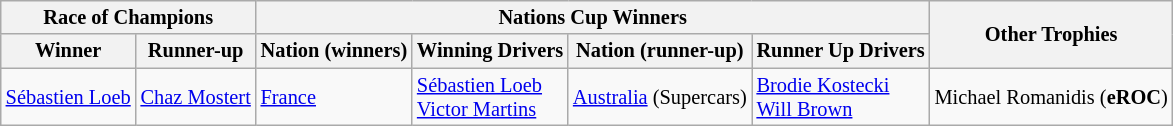<table class="wikitable" style=font-size:85%;>
<tr>
<th colspan="2">Race of Champions</th>
<th colspan="4">Nations Cup Winners</th>
<th rowspan="2">Other Trophies</th>
</tr>
<tr>
<th>Winner</th>
<th>Runner-up</th>
<th>Nation (winners)</th>
<th>Winning Drivers</th>
<th>Nation (runner-up)</th>
<th>Runner Up Drivers</th>
</tr>
<tr>
<td> <a href='#'>Sébastien Loeb</a></td>
<td> <a href='#'>Chaz Mostert</a></td>
<td> <a href='#'>France</a></td>
<td> <a href='#'>Sébastien Loeb</a><br> <a href='#'>Victor Martins</a></td>
<td> <a href='#'>Australia</a> (Supercars)</td>
<td> <a href='#'>Brodie Kostecki</a><br> <a href='#'>Will Brown</a></td>
<td> Michael Romanidis (<strong>eROC</strong>)</td>
</tr>
</table>
